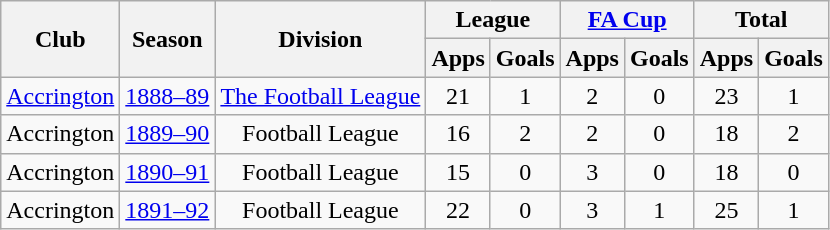<table class="wikitable" style="text-align:center;">
<tr>
<th rowspan="2">Club</th>
<th rowspan="2">Season</th>
<th rowspan="2">Division</th>
<th colspan="2">League</th>
<th colspan="2"><a href='#'>FA Cup</a></th>
<th colspan="2">Total</th>
</tr>
<tr>
<th>Apps</th>
<th>Goals</th>
<th>Apps</th>
<th>Goals</th>
<th>Apps</th>
<th>Goals</th>
</tr>
<tr>
<td><a href='#'>Accrington</a></td>
<td><a href='#'>1888–89</a></td>
<td><a href='#'>The Football League</a></td>
<td>21</td>
<td>1</td>
<td>2</td>
<td>0</td>
<td>23</td>
<td>1</td>
</tr>
<tr>
<td>Accrington</td>
<td><a href='#'>1889–90</a></td>
<td>Football League</td>
<td>16</td>
<td>2</td>
<td>2</td>
<td>0</td>
<td>18</td>
<td>2</td>
</tr>
<tr>
<td>Accrington</td>
<td><a href='#'>1890–91</a></td>
<td>Football League</td>
<td>15</td>
<td>0</td>
<td>3</td>
<td>0</td>
<td>18</td>
<td>0</td>
</tr>
<tr>
<td>Accrington</td>
<td><a href='#'>1891–92</a></td>
<td>Football League</td>
<td>22</td>
<td>0</td>
<td>3</td>
<td>1</td>
<td>25</td>
<td>1</td>
</tr>
</table>
